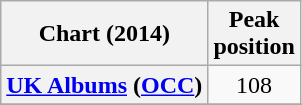<table class="wikitable sortable plainrowheaders" style="text-align:center">
<tr>
<th>Chart (2014)</th>
<th>Peak<br>position</th>
</tr>
<tr>
<th scope="row"><a href='#'>UK Albums</a> (<a href='#'>OCC</a>)</th>
<td style="text-align:center;">108</td>
</tr>
<tr>
</tr>
<tr>
</tr>
<tr>
</tr>
</table>
